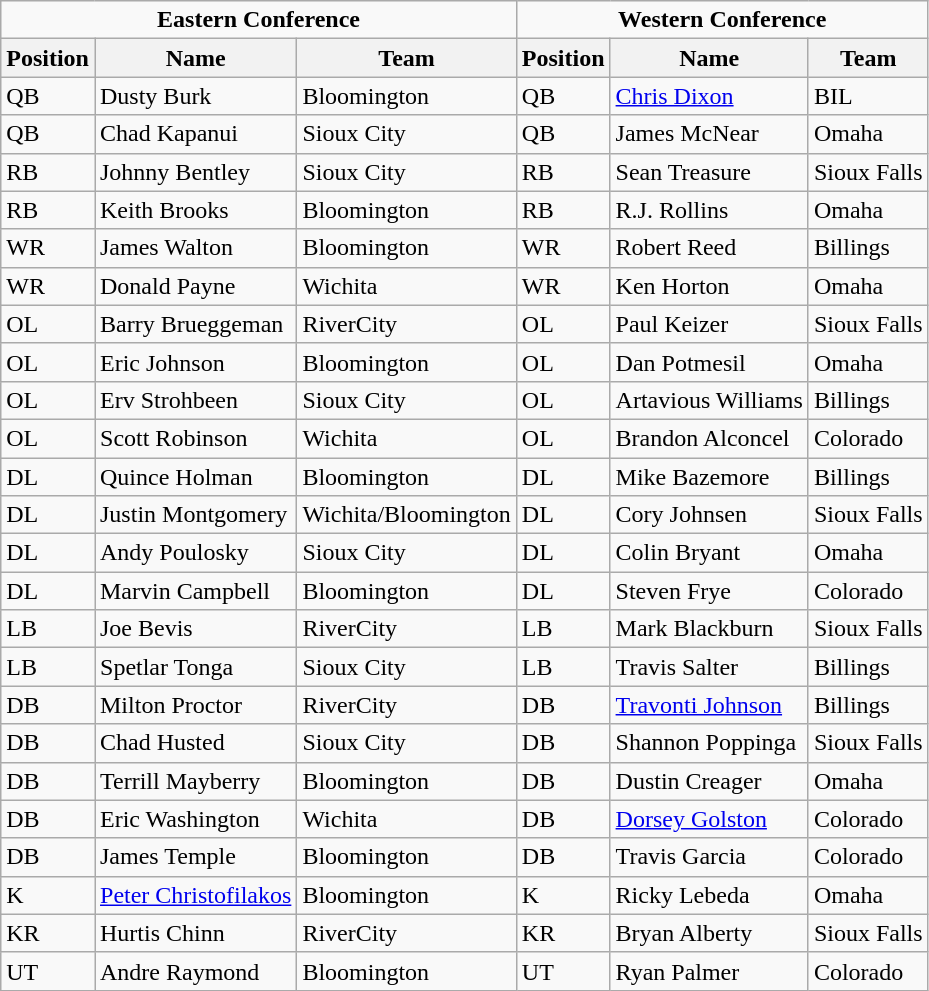<table class="wikitable">
<tr>
<td colspan="3" align="center"><strong>Eastern Conference</strong></td>
<td colspan="3" align="center"><strong>Western Conference</strong></td>
</tr>
<tr>
<th>Position</th>
<th>Name</th>
<th>Team</th>
<th>Position</th>
<th>Name</th>
<th>Team</th>
</tr>
<tr>
<td>QB</td>
<td>Dusty Burk</td>
<td>Bloomington</td>
<td>QB</td>
<td><a href='#'>Chris Dixon</a></td>
<td>BIL</td>
</tr>
<tr>
<td>QB</td>
<td>Chad Kapanui</td>
<td>Sioux City</td>
<td>QB</td>
<td>James McNear</td>
<td>Omaha</td>
</tr>
<tr>
<td>RB</td>
<td>Johnny Bentley</td>
<td>Sioux City</td>
<td>RB</td>
<td>Sean Treasure</td>
<td>Sioux Falls</td>
</tr>
<tr>
<td>RB</td>
<td>Keith Brooks</td>
<td>Bloomington</td>
<td>RB</td>
<td>R.J. Rollins</td>
<td>Omaha</td>
</tr>
<tr>
<td>WR</td>
<td>James Walton</td>
<td>Bloomington</td>
<td>WR</td>
<td>Robert Reed</td>
<td>Billings</td>
</tr>
<tr>
<td>WR</td>
<td>Donald Payne</td>
<td>Wichita</td>
<td>WR</td>
<td>Ken Horton</td>
<td>Omaha</td>
</tr>
<tr>
<td>OL</td>
<td>Barry Brueggeman</td>
<td>RiverCity</td>
<td>OL</td>
<td>Paul Keizer</td>
<td>Sioux Falls</td>
</tr>
<tr>
<td>OL</td>
<td>Eric Johnson</td>
<td>Bloomington</td>
<td>OL</td>
<td>Dan Potmesil</td>
<td>Omaha</td>
</tr>
<tr>
<td>OL</td>
<td>Erv Strohbeen</td>
<td>Sioux City</td>
<td>OL</td>
<td>Artavious Williams</td>
<td>Billings</td>
</tr>
<tr>
<td>OL</td>
<td>Scott Robinson</td>
<td>Wichita</td>
<td>OL</td>
<td>Brandon Alconcel</td>
<td>Colorado</td>
</tr>
<tr>
<td>DL</td>
<td>Quince Holman</td>
<td>Bloomington</td>
<td>DL</td>
<td>Mike Bazemore</td>
<td>Billings</td>
</tr>
<tr>
<td>DL</td>
<td>Justin Montgomery</td>
<td>Wichita/Bloomington</td>
<td>DL</td>
<td>Cory Johnsen</td>
<td>Sioux Falls</td>
</tr>
<tr>
<td>DL</td>
<td>Andy Poulosky</td>
<td>Sioux City</td>
<td>DL</td>
<td>Colin Bryant</td>
<td>Omaha</td>
</tr>
<tr>
<td>DL</td>
<td>Marvin Campbell</td>
<td>Bloomington</td>
<td>DL</td>
<td>Steven Frye</td>
<td>Colorado</td>
</tr>
<tr>
<td>LB</td>
<td>Joe Bevis</td>
<td>RiverCity</td>
<td>LB</td>
<td>Mark Blackburn</td>
<td>Sioux Falls</td>
</tr>
<tr>
<td>LB</td>
<td>Spetlar Tonga</td>
<td>Sioux City</td>
<td>LB</td>
<td>Travis Salter</td>
<td>Billings</td>
</tr>
<tr>
<td>DB</td>
<td>Milton Proctor</td>
<td>RiverCity</td>
<td>DB</td>
<td><a href='#'>Travonti Johnson</a></td>
<td>Billings</td>
</tr>
<tr>
<td>DB</td>
<td>Chad Husted</td>
<td>Sioux City</td>
<td>DB</td>
<td>Shannon Poppinga</td>
<td>Sioux Falls</td>
</tr>
<tr>
<td>DB</td>
<td>Terrill Mayberry</td>
<td>Bloomington</td>
<td>DB</td>
<td>Dustin Creager</td>
<td>Omaha</td>
</tr>
<tr>
<td>DB</td>
<td>Eric Washington</td>
<td>Wichita</td>
<td>DB</td>
<td><a href='#'>Dorsey Golston</a></td>
<td>Colorado</td>
</tr>
<tr>
<td>DB</td>
<td>James Temple</td>
<td>Bloomington</td>
<td>DB</td>
<td>Travis Garcia</td>
<td>Colorado</td>
</tr>
<tr>
<td>K</td>
<td><a href='#'>Peter Christofilakos</a></td>
<td>Bloomington</td>
<td>K</td>
<td>Ricky Lebeda</td>
<td>Omaha</td>
</tr>
<tr>
<td>KR</td>
<td>Hurtis Chinn</td>
<td>RiverCity</td>
<td>KR</td>
<td>Bryan Alberty</td>
<td>Sioux Falls</td>
</tr>
<tr>
<td>UT</td>
<td>Andre Raymond</td>
<td>Bloomington</td>
<td>UT</td>
<td>Ryan Palmer</td>
<td>Colorado</td>
</tr>
</table>
